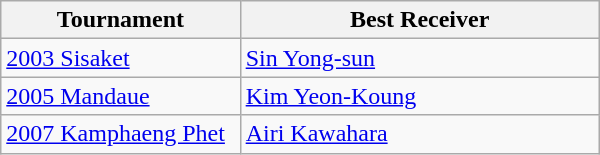<table class=wikitable style="width: 400px;">
<tr>
<th style="width: 40%;">Tournament</th>
<th style="width: 60%;">Best Receiver</th>
</tr>
<tr>
<td><a href='#'>2003 Sisaket</a></td>
<td> <a href='#'>Sin Yong-sun</a></td>
</tr>
<tr>
<td><a href='#'>2005 Mandaue</a></td>
<td> <a href='#'>Kim Yeon-Koung</a></td>
</tr>
<tr>
<td><a href='#'>2007 Kamphaeng Phet</a></td>
<td> <a href='#'>Airi Kawahara</a></td>
</tr>
</table>
